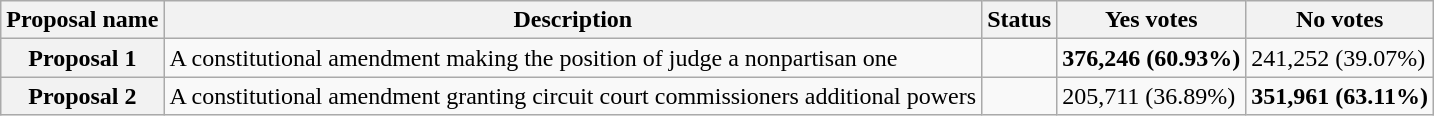<table class="wikitable sortable plainrowheaders">
<tr>
<th scope="col">Proposal name</th>
<th class="unsortable" scope="col">Description</th>
<th scope="col">Status</th>
<th scope="col">Yes votes</th>
<th scope="col">No votes</th>
</tr>
<tr>
<th scope="row">Proposal 1</th>
<td>A constitutional amendment making the position of judge a nonpartisan one</td>
<td></td>
<td><strong>376,246 (60.93%)</strong></td>
<td>241,252 (39.07%)</td>
</tr>
<tr>
<th scope="row">Proposal 2</th>
<td>A constitutional amendment granting circuit court commissioners additional powers</td>
<td></td>
<td>205,711 (36.89%)</td>
<td><strong>351,961 (63.11%)</strong></td>
</tr>
</table>
